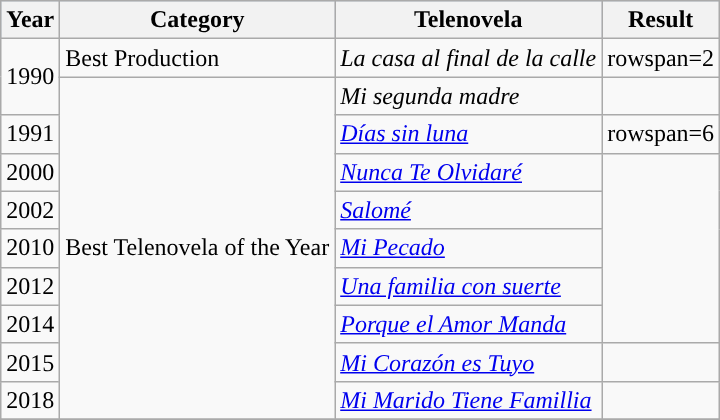<table class="wikitable">
<tr style="background:#b0c4de;">
<th>Year</th>
<th>Category</th>
<th>Telenovela</th>
<th>Result</th>
</tr>
<tr>
<td rowspan=2>1990</td>
<td>Best Production</td>
<td><em>La casa al final de la calle</em></td>
<td>rowspan=2 </td>
</tr>
<tr>
<td rowspan="9">Best Telenovela of the Year</td>
<td><em>Mi segunda madre</em></td>
</tr>
<tr>
<td>1991</td>
<td><em><a href='#'>Días sin luna</a></em></td>
<td>rowspan=6 </td>
</tr>
<tr>
<td>2000</td>
<td><em><a href='#'>Nunca Te Olvidaré</a></em></td>
</tr>
<tr>
<td>2002</td>
<td><em><a href='#'>Salomé</a></em></td>
</tr>
<tr>
<td>2010</td>
<td><em><a href='#'>Mi Pecado</a></em></td>
</tr>
<tr>
<td>2012</td>
<td><em><a href='#'>Una familia con suerte</a></em></td>
</tr>
<tr>
<td>2014</td>
<td><em><a href='#'>Porque el Amor Manda</a></em></td>
</tr>
<tr>
<td>2015</td>
<td><em><a href='#'>Mi Corazón es Tuyo</a></em></td>
<td></td>
</tr>
<tr>
<td>2018</td>
<td><em><a href='#'>Mi Marido Tiene Famillia</a></em></td>
<td></td>
</tr>
<tr>
</tr>
</table>
